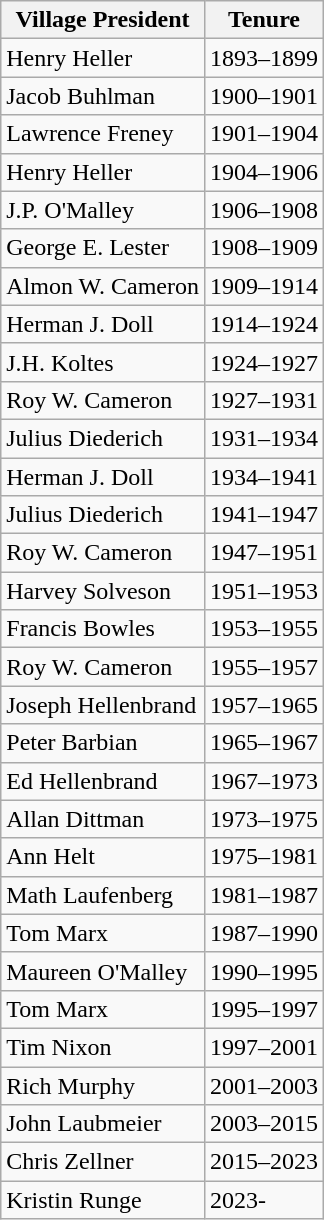<table class="wikitable">
<tr>
<th>Village President</th>
<th>Tenure</th>
</tr>
<tr>
<td>Henry Heller</td>
<td>1893–1899</td>
</tr>
<tr>
<td>Jacob Buhlman</td>
<td>1900–1901</td>
</tr>
<tr>
<td>Lawrence Freney</td>
<td>1901–1904</td>
</tr>
<tr>
<td>Henry Heller</td>
<td>1904–1906</td>
</tr>
<tr>
<td>J.P. O'Malley</td>
<td>1906–1908</td>
</tr>
<tr>
<td>George E. Lester</td>
<td>1908–1909</td>
</tr>
<tr>
<td>Almon W. Cameron</td>
<td>1909–1914</td>
</tr>
<tr>
<td>Herman J. Doll</td>
<td>1914–1924</td>
</tr>
<tr>
<td>J.H. Koltes</td>
<td>1924–1927</td>
</tr>
<tr>
<td>Roy W. Cameron</td>
<td>1927–1931</td>
</tr>
<tr>
<td>Julius Diederich</td>
<td>1931–1934</td>
</tr>
<tr>
<td>Herman J. Doll</td>
<td>1934–1941</td>
</tr>
<tr>
<td>Julius Diederich</td>
<td>1941–1947</td>
</tr>
<tr>
<td>Roy W. Cameron</td>
<td>1947–1951</td>
</tr>
<tr>
<td>Harvey Solveson</td>
<td>1951–1953</td>
</tr>
<tr>
<td>Francis Bowles</td>
<td>1953–1955</td>
</tr>
<tr>
<td>Roy W. Cameron</td>
<td>1955–1957</td>
</tr>
<tr>
<td>Joseph Hellenbrand</td>
<td>1957–1965</td>
</tr>
<tr>
<td>Peter Barbian</td>
<td>1965–1967</td>
</tr>
<tr>
<td>Ed Hellenbrand</td>
<td>1967–1973</td>
</tr>
<tr>
<td>Allan Dittman</td>
<td>1973–1975</td>
</tr>
<tr>
<td>Ann Helt</td>
<td>1975–1981</td>
</tr>
<tr>
<td>Math Laufenberg</td>
<td>1981–1987</td>
</tr>
<tr>
<td>Tom Marx</td>
<td>1987–1990</td>
</tr>
<tr>
<td>Maureen O'Malley</td>
<td>1990–1995</td>
</tr>
<tr>
<td>Tom Marx</td>
<td>1995–1997</td>
</tr>
<tr>
<td>Tim Nixon</td>
<td>1997–2001</td>
</tr>
<tr>
<td>Rich Murphy</td>
<td>2001–2003</td>
</tr>
<tr>
<td>John Laubmeier</td>
<td>2003–2015</td>
</tr>
<tr>
<td>Chris Zellner</td>
<td>2015–2023</td>
</tr>
<tr>
<td>Kristin Runge</td>
<td>2023-</td>
</tr>
</table>
